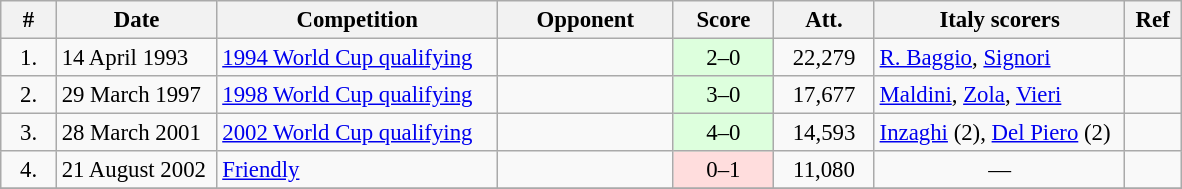<table class="wikitable" style="font-size:95%; text-align: center;">
<tr>
<th width="30">#</th>
<th width="100">Date</th>
<th width="180">Competition</th>
<th width="110">Opponent</th>
<th width="60">Score</th>
<th width="60">Att.</th>
<th width="160">Italy scorers</th>
<th width="30">Ref</th>
</tr>
<tr>
<td>1.</td>
<td align="left">14 April 1993</td>
<td align="left"><a href='#'>1994 World Cup qualifying</a></td>
<td align="left"></td>
<td bgcolor="#ddffdd">2–0</td>
<td>22,279</td>
<td align="left"><a href='#'>R. Baggio</a>, <a href='#'>Signori</a></td>
<td></td>
</tr>
<tr>
<td>2.</td>
<td align="left">29 March 1997</td>
<td align="left"><a href='#'>1998 World Cup qualifying</a></td>
<td align="left"></td>
<td bgcolor="#ddffdd">3–0</td>
<td>17,677</td>
<td align="left"><a href='#'>Maldini</a>, <a href='#'>Zola</a>, <a href='#'>Vieri</a></td>
<td></td>
</tr>
<tr>
<td>3.</td>
<td align="left">28 March 2001</td>
<td align="left"><a href='#'>2002 World Cup qualifying</a></td>
<td align="left"></td>
<td bgcolor="#ddffdd">4–0</td>
<td>14,593</td>
<td align="left"><a href='#'>Inzaghi</a> (2), <a href='#'>Del Piero</a> (2)</td>
<td></td>
</tr>
<tr>
<td>4.</td>
<td align="left">21 August 2002</td>
<td align="left"><a href='#'>Friendly</a></td>
<td align="left"></td>
<td bgcolor="#ffdddd">0–1</td>
<td>11,080</td>
<td>—</td>
<td></td>
</tr>
<tr>
</tr>
</table>
